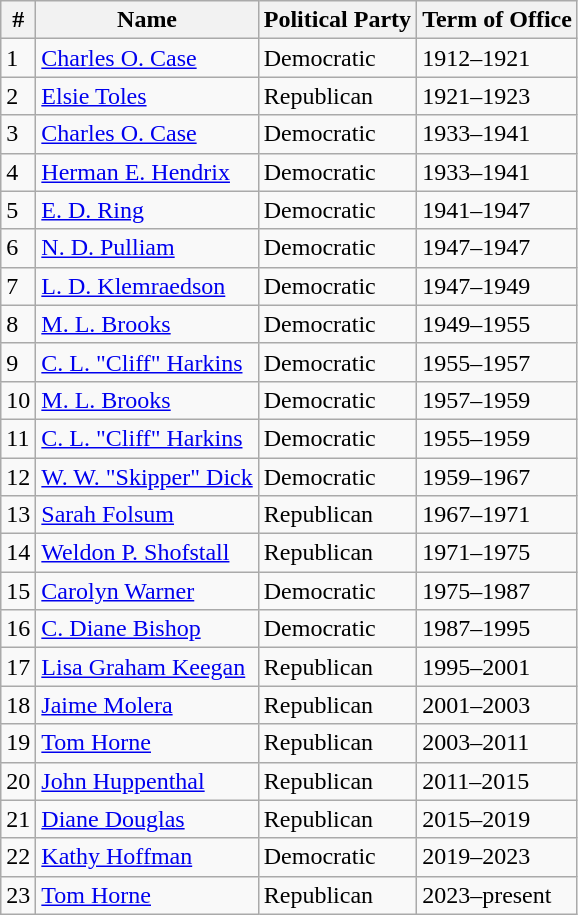<table class="wikitable">
<tr>
<th>#</th>
<th>Name</th>
<th>Political Party</th>
<th>Term of Office</th>
</tr>
<tr>
<td>1</td>
<td><a href='#'>Charles O. Case</a></td>
<td>Democratic</td>
<td>1912–1921</td>
</tr>
<tr>
<td>2</td>
<td><a href='#'>Elsie Toles</a></td>
<td>Republican</td>
<td>1921–1923</td>
</tr>
<tr>
<td>3</td>
<td><a href='#'>Charles O. Case</a></td>
<td>Democratic</td>
<td>1933–1941</td>
</tr>
<tr>
<td>4</td>
<td><a href='#'>Herman E. Hendrix</a></td>
<td>Democratic</td>
<td>1933–1941</td>
</tr>
<tr>
<td>5</td>
<td><a href='#'>E. D. Ring</a></td>
<td>Democratic</td>
<td>1941–1947</td>
</tr>
<tr>
<td>6</td>
<td><a href='#'>N. D. Pulliam</a></td>
<td>Democratic</td>
<td>1947–1947</td>
</tr>
<tr>
<td>7</td>
<td><a href='#'>L. D. Klemraedson</a></td>
<td>Democratic</td>
<td>1947–1949</td>
</tr>
<tr>
<td>8</td>
<td><a href='#'>M. L. Brooks</a></td>
<td>Democratic</td>
<td>1949–1955</td>
</tr>
<tr>
<td>9</td>
<td><a href='#'>C. L. "Cliff" Harkins</a></td>
<td>Democratic</td>
<td>1955–1957</td>
</tr>
<tr>
<td>10</td>
<td><a href='#'>M. L. Brooks</a></td>
<td>Democratic</td>
<td>1957–1959</td>
</tr>
<tr>
<td>11</td>
<td><a href='#'>C. L. "Cliff" Harkins</a></td>
<td>Democratic</td>
<td>1955–1959</td>
</tr>
<tr>
<td>12</td>
<td><a href='#'>W. W. "Skipper" Dick</a></td>
<td>Democratic</td>
<td>1959–1967</td>
</tr>
<tr>
<td>13</td>
<td><a href='#'>Sarah Folsum</a></td>
<td>Republican</td>
<td>1967–1971</td>
</tr>
<tr>
<td>14</td>
<td><a href='#'>Weldon P. Shofstall</a></td>
<td>Republican</td>
<td>1971–1975</td>
</tr>
<tr>
<td>15</td>
<td><a href='#'>Carolyn Warner</a></td>
<td>Democratic</td>
<td>1975–1987</td>
</tr>
<tr>
<td>16</td>
<td><a href='#'>C. Diane Bishop</a></td>
<td>Democratic</td>
<td>1987–1995</td>
</tr>
<tr>
<td>17</td>
<td><a href='#'>Lisa Graham Keegan</a></td>
<td>Republican</td>
<td>1995–2001</td>
</tr>
<tr>
<td>18</td>
<td><a href='#'>Jaime Molera</a></td>
<td>Republican</td>
<td>2001–2003</td>
</tr>
<tr>
<td>19</td>
<td><a href='#'>Tom Horne</a></td>
<td>Republican</td>
<td>2003–2011</td>
</tr>
<tr>
<td>20</td>
<td><a href='#'>John Huppenthal</a></td>
<td>Republican</td>
<td>2011–2015</td>
</tr>
<tr>
<td>21</td>
<td><a href='#'>Diane Douglas</a></td>
<td>Republican</td>
<td>2015–2019</td>
</tr>
<tr>
<td>22</td>
<td><a href='#'>Kathy Hoffman</a></td>
<td>Democratic</td>
<td>2019–2023</td>
</tr>
<tr>
<td>23</td>
<td><a href='#'>Tom Horne</a></td>
<td>Republican</td>
<td>2023–present</td>
</tr>
</table>
